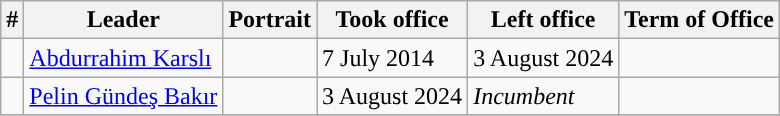<table class="wikitable">
<tr>
<th>#</th>
<th>Leader<br></th>
<th>Portrait</th>
<th>Took office</th>
<th>Left office</th>
<th>Term of Office</th>
</tr>
<tr>
<td style="background: "></td>
<td><a href='#'>Abdurrahim Karslı</a><br></td>
<td></td>
<td>7 July 2014</td>
<td>3 August 2024</td>
<td></td>
</tr>
<tr>
<td style="background: "></td>
<td><a href='#'>Pelin Gündeş Bakır</a><br></td>
<td></td>
<td>3 August 2024</td>
<td><em>Incumbent</em></td>
<td></td>
</tr>
<tr>
</tr>
</table>
